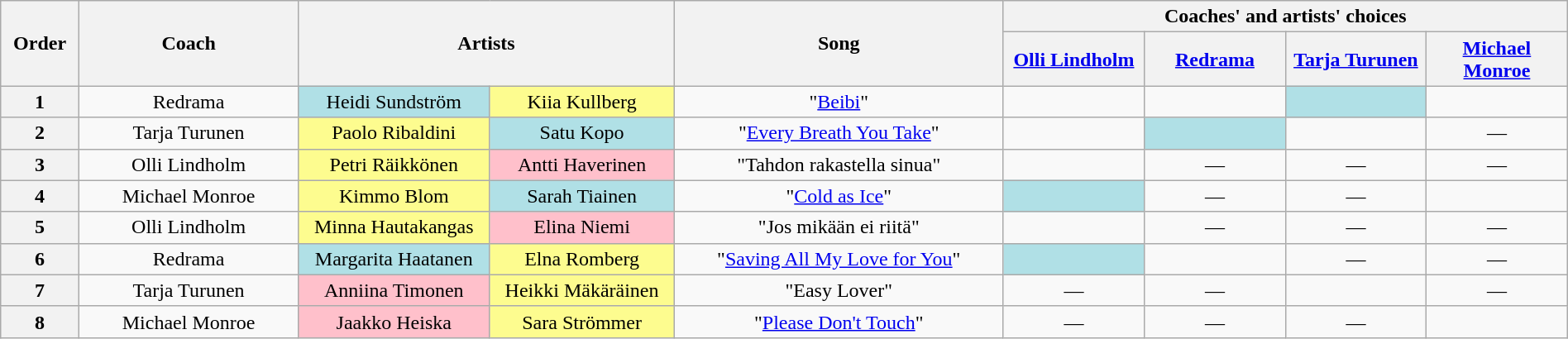<table class="wikitable" style="text-align:center; width:100%;">
<tr>
<th scope="col" style="width:05%;" rowspan=2>Order</th>
<th scope="col" style="width:14%;" rowspan=2>Coach</th>
<th scope="col" style="width:24%;" colspan=2 rowspan=2>Artists</th>
<th scope="col" style="width:21%;" rowspan=2>Song</th>
<th scope="col" style="width:36%;" colspan=4>Coaches' and artists' choices</th>
</tr>
<tr>
<th style="width:09%;"><a href='#'>Olli Lindholm</a></th>
<th style="width:09%;"><a href='#'>Redrama</a></th>
<th style="width:09%;"><a href='#'>Tarja Turunen</a></th>
<th style="width:09%;"><a href='#'>Michael Monroe</a></th>
</tr>
<tr>
<th scope="col">1</th>
<td>Redrama</td>
<td style="background:#B0E0E6; text-align:center;">Heidi Sundström</td>
<td style="background:#fdfc8f; text-align:center;">Kiia Kullberg</td>
<td>"<a href='#'>Beibi</a>"</td>
<td><strong></strong></td>
<td></td>
<td style="background:#b0e0e6;"><strong></strong></td>
<td><strong></strong></td>
</tr>
<tr>
<th scope="col">2</th>
<td>Tarja Turunen</td>
<td style="background:#fdfc8f; text-align:center;">Paolo Ribaldini</td>
<td style="background:#B0E0E6; text-align:center;">Satu Kopo</td>
<td>"<a href='#'>Every Breath You Take</a>"</td>
<td><strong></strong></td>
<td style="background:#b0e0e6;"><strong></strong></td>
<td></td>
<td>—</td>
</tr>
<tr>
<th scope="col">3</th>
<td>Olli Lindholm</td>
<td style="background:#fdfc8f; text-align:center;">Petri Räikkönen</td>
<td style="background:pink; text-align:center;">Antti Haverinen</td>
<td>"Tahdon rakastella sinua"</td>
<td></td>
<td>—</td>
<td>—</td>
<td>—</td>
</tr>
<tr>
<th scope="col">4</th>
<td>Michael Monroe</td>
<td style="background:#fdfc8f; text-align:center;">Kimmo Blom</td>
<td style="background:#B0E0E6; text-align:center;">Sarah Tiainen</td>
<td>"<a href='#'>Cold as Ice</a>"</td>
<td style="background:#b0e0e6;"><strong></strong></td>
<td>—</td>
<td>—</td>
<td></td>
</tr>
<tr>
<th scope="col">5</th>
<td>Olli Lindholm</td>
<td style="background:#fdfc8f; text-align:center;">Minna Hautakangas</td>
<td style="background:pink; text-align:center;">Elina Niemi</td>
<td>"Jos mikään ei riitä"</td>
<td></td>
<td>—</td>
<td>—</td>
<td>—</td>
</tr>
<tr>
<th scope="col">6</th>
<td>Redrama</td>
<td style="background:#B0E0E6; text-align:center;">Margarita Haatanen</td>
<td style="background:#fdfc8f; text-align:center;">Elna Romberg</td>
<td>"<a href='#'>Saving All My Love for You</a>"</td>
<td style="background:#b0e0e6;"><strong></strong></td>
<td></td>
<td>—</td>
<td>—</td>
</tr>
<tr>
<th scope="col">7</th>
<td>Tarja Turunen</td>
<td style="background:pink; text-align:center;">Anniina Timonen</td>
<td style="background:#fdfc8f; text-align:center;">Heikki Mäkäräinen</td>
<td>"Easy Lover"</td>
<td>—</td>
<td>—</td>
<td></td>
<td>—</td>
</tr>
<tr>
<th scope="col">8</th>
<td>Michael Monroe</td>
<td style="background:pink; text-align:center;">Jaakko Heiska</td>
<td style="background:#fdfc8f; text-align:center;">Sara Strömmer</td>
<td>"<a href='#'>Please Don't Touch</a>"</td>
<td>—</td>
<td>—</td>
<td>—</td>
<td></td>
</tr>
</table>
